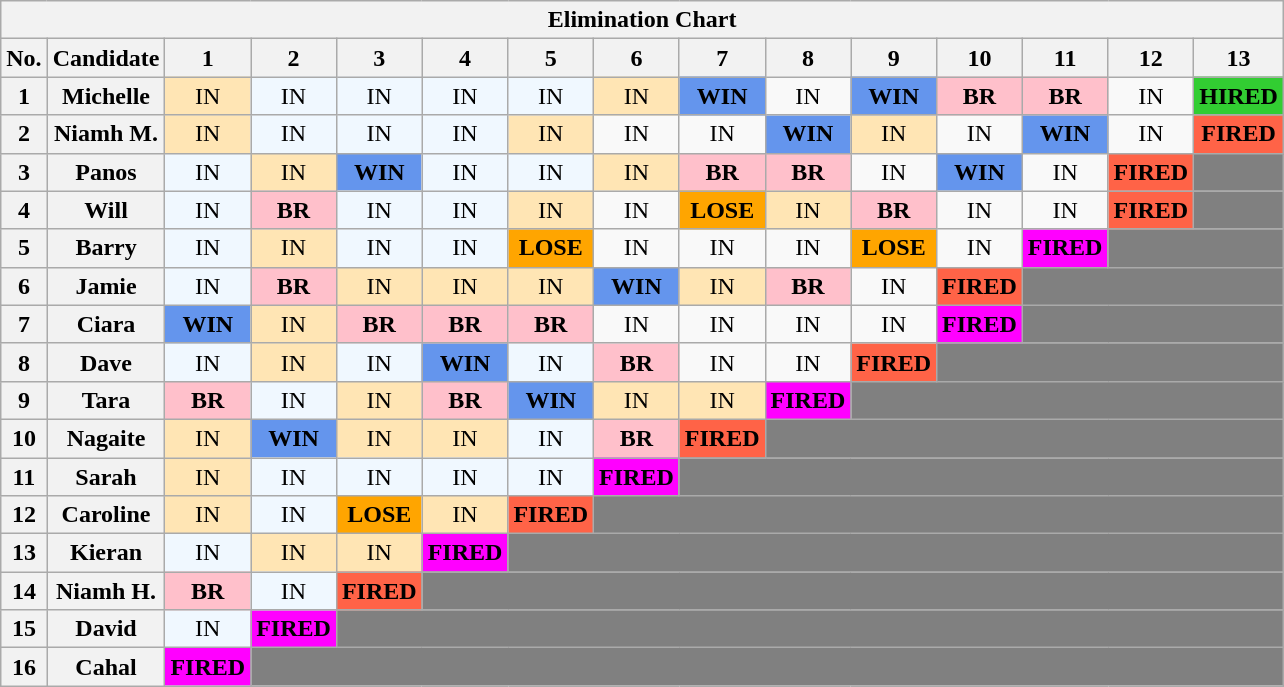<table class="wikitable" style="text-align:center">
<tr>
<th colspan="15">Elimination Chart</th>
</tr>
<tr>
<th>No.</th>
<th>Candidate</th>
<th>1</th>
<th>2</th>
<th>3</th>
<th>4</th>
<th>5</th>
<th>6</th>
<th>7</th>
<th>8</th>
<th>9</th>
<th>10</th>
<th>11</th>
<th>12</th>
<th>13</th>
</tr>
<tr>
<th>1</th>
<th>Michelle</th>
<td style="background:#ffe5b4;">IN</td>
<td style="background:#f0f8ff;">IN</td>
<td style="background:#f0f8ff;">IN</td>
<td style="background:#f0f8ff;">IN</td>
<td style="background:#f0f8ff;">IN</td>
<td style="background:#ffe5b4;">IN</td>
<td style="background:cornflowerblue;"><strong>WIN</strong></td>
<td>IN</td>
<td style="background:cornflowerblue;"><strong>WIN</strong></td>
<td style="background:pink;"><strong>BR</strong></td>
<td style="background:pink;"><strong>BR</strong></td>
<td>IN</td>
<td style="background:limegreen;"><strong>HIRED</strong></td>
</tr>
<tr>
<th>2</th>
<th>Niamh M.</th>
<td style="background:#ffe5b4;">IN</td>
<td style="background:#f0f8ff;">IN</td>
<td style="background:#f0f8ff;">IN</td>
<td style="background:#f0f8ff;">IN</td>
<td style="background:#ffe5b4;">IN</td>
<td>IN</td>
<td>IN</td>
<td style="background:cornflowerblue;"><strong>WIN</strong></td>
<td style="background:#ffe5b4;">IN</td>
<td>IN</td>
<td style="background:cornflowerblue;"><strong>WIN</strong></td>
<td>IN</td>
<td style="background:tomato;"><strong>FIRED</strong></td>
</tr>
<tr>
<th>3</th>
<th>Panos</th>
<td style="background:#f0f8ff;">IN</td>
<td style="background:#ffe5b4;">IN</td>
<td style="background:cornflowerblue;"><strong>WIN</strong></td>
<td style="background:#f0f8ff;">IN</td>
<td style="background:#f0f8ff;">IN</td>
<td style="background:#ffe5b4;">IN</td>
<td style="background:pink;"><strong>BR</strong></td>
<td style="background:pink;"><strong>BR</strong></td>
<td>IN</td>
<td style="background:cornflowerblue;"><strong>WIN</strong></td>
<td>IN</td>
<td style="background:tomato;"><strong>FIRED</strong></td>
<td colspan="15" style="background:gray;"></td>
</tr>
<tr>
<th>4</th>
<th>Will</th>
<td style="background:#f0f8ff;">IN</td>
<td style="background:pink;"><strong>BR</strong></td>
<td style="background:#f0f8ff;">IN</td>
<td style="background:#f0f8ff;">IN</td>
<td style="background:#ffe5b4;">IN</td>
<td>IN</td>
<td style="background:orange;"><strong>LOSE</strong></td>
<td style="background:#ffe5b4;">IN</td>
<td style="background:pink;"><strong>BR</strong></td>
<td>IN</td>
<td>IN</td>
<td style="background:tomato;"><strong>FIRED</strong></td>
<td colspan="15" style="background:gray;"></td>
</tr>
<tr>
<th>5</th>
<th>Barry</th>
<td style="background:#f0f8ff;">IN</td>
<td style="background:#ffe5b4;">IN</td>
<td style="background:#f0f8ff;">IN</td>
<td style="background:#f0f8ff;">IN</td>
<td style="background:orange;"><strong>LOSE</strong></td>
<td>IN</td>
<td>IN</td>
<td>IN</td>
<td style="background:orange;"><strong>LOSE</strong></td>
<td>IN</td>
<td style="background:magenta;"><strong>FIRED</strong></td>
<td colspan="15" style="background:gray;"></td>
</tr>
<tr>
<th>6</th>
<th>Jamie</th>
<td style="background:#f0f8ff;">IN</td>
<td style="background:pink;"><strong>BR</strong></td>
<td style="background:#ffe5b4;">IN</td>
<td style="background:#ffe5b4;">IN</td>
<td style="background:#ffe5b4;">IN</td>
<td style="background:cornflowerblue;"><strong>WIN</strong></td>
<td style="background:#ffe5b4;">IN</td>
<td style="background:pink;"><strong>BR</strong></td>
<td>IN</td>
<td style="background:tomato;"><strong>FIRED</strong></td>
<td colspan="15" style="background:gray;"></td>
</tr>
<tr>
<th>7</th>
<th>Ciara</th>
<td style="background:cornflowerblue;"><strong>WIN</strong></td>
<td style="background:#ffe5b4;">IN</td>
<td style="background:pink;"><strong>BR</strong></td>
<td style="background:pink;"><strong>BR</strong></td>
<td style="background:pink;"><strong>BR</strong></td>
<td>IN</td>
<td>IN</td>
<td>IN</td>
<td>IN</td>
<td style="background:magenta;"><strong>FIRED</strong></td>
<td colspan="15" style="background:gray;"></td>
</tr>
<tr>
<th>8</th>
<th>Dave</th>
<td style="background:#f0f8ff;">IN</td>
<td style="background:#ffe5b4;">IN</td>
<td style="background:#f0f8ff;">IN</td>
<td style="background:cornflowerblue;"><strong>WIN</strong></td>
<td style="background:#f0f8ff;">IN</td>
<td style="background:pink;"><strong>BR</strong></td>
<td>IN</td>
<td>IN</td>
<td style="background:tomato;"><strong>FIRED</strong></td>
<td colspan="15" style="background:gray;"></td>
</tr>
<tr>
<th>9</th>
<th>Tara</th>
<td style="background:pink;"><strong>BR</strong></td>
<td style="background:#f0f8ff;">IN</td>
<td style="background:#ffe5b4;">IN</td>
<td style="background:pink;"><strong>BR</strong></td>
<td style="background:cornflowerblue;"><strong>WIN</strong></td>
<td style="background:#ffe5b4;">IN</td>
<td style="background:#ffe5b4;">IN</td>
<td style="background:magenta;"><strong>FIRED</strong></td>
<td colspan="15" style="background:gray;"></td>
</tr>
<tr>
<th>10</th>
<th>Nagaite</th>
<td style="background:#ffe5b4;">IN</td>
<td style="background:cornflowerblue;"><strong>WIN</strong></td>
<td style="background:#ffe5b4;">IN</td>
<td style="background:#ffe5b4;">IN</td>
<td style="background:#f0f8ff;">IN</td>
<td style="background:pink;"><strong>BR</strong></td>
<td style="background:tomato;"><strong>FIRED</strong></td>
<td colspan="15" style="background:gray;"></td>
</tr>
<tr>
<th>11</th>
<th>Sarah</th>
<td style="background:#ffe5b4;">IN</td>
<td style="background:#f0f8ff;">IN</td>
<td style="background:#f0f8ff;">IN</td>
<td style="background:#f0f8ff;">IN</td>
<td style="background:#f0f8ff;">IN</td>
<td style="background:magenta;"><strong>FIRED</strong></td>
<td colspan="13" style="background:gray;"></td>
</tr>
<tr>
<th>12</th>
<th>Caroline</th>
<td style="background:#ffe5b4;">IN</td>
<td style="background:#f0f8ff;">IN</td>
<td style="background:orange;"><strong>LOSE</strong></td>
<td style="background:#ffe5b4;">IN</td>
<td style="background:tomato;"><strong>FIRED</strong></td>
<td colspan="15" style="background:gray;"></td>
</tr>
<tr>
<th>13</th>
<th>Kieran</th>
<td style="background:#f0f8ff;">IN</td>
<td style="background:#ffe5b4;">IN</td>
<td style="background:#ffe5b4;">IN</td>
<td style="background:magenta;"><strong>FIRED</strong></td>
<td colspan="15" style="background:gray;"></td>
</tr>
<tr>
<th>14</th>
<th>Niamh H.</th>
<td style="background:pink;"><strong>BR</strong></td>
<td style="background:#f0f8ff;">IN</td>
<td style="background:tomato;"><strong>FIRED</strong></td>
<td colspan="11" style="background:gray;"></td>
</tr>
<tr>
<th>15</th>
<th>David</th>
<td style="background:#f0f8ff;">IN</td>
<td style="background:magenta;"><strong>FIRED</strong></td>
<td colspan="15" style="background:gray;"></td>
</tr>
<tr>
<th>16</th>
<th>Cahal</th>
<td style="background:magenta;"><strong>FIRED</strong></td>
<td colspan="15" style="background:gray;"></td>
</tr>
</table>
